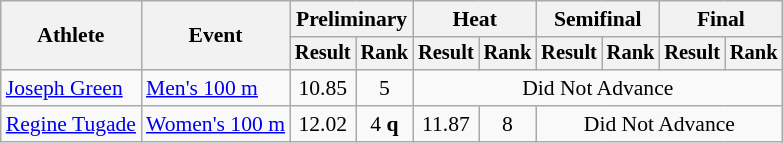<table class="wikitable" style="font-size:90%">
<tr>
<th rowspan="2">Athlete</th>
<th rowspan="2">Event</th>
<th colspan="2">Preliminary</th>
<th colspan="2">Heat</th>
<th colspan="2">Semifinal</th>
<th colspan="2">Final</th>
</tr>
<tr style="font-size:95%">
<th>Result</th>
<th>Rank</th>
<th>Result</th>
<th>Rank</th>
<th>Result</th>
<th>Rank</th>
<th>Result</th>
<th>Rank</th>
</tr>
<tr align=center>
<td align=left><a href='#'>Joseph Green</a></td>
<td align=left><a href='#'>Men's 100 m</a></td>
<td>10.85 </td>
<td>5</td>
<td colspan=6>Did Not Advance</td>
</tr>
<tr align=center>
<td align=left><a href='#'>Regine Tugade</a></td>
<td align=left><a href='#'>Women's 100 m</a></td>
<td>12.02</td>
<td>4 <strong>q</strong></td>
<td>11.87</td>
<td>8</td>
<td colspan=4>Did Not Advance</td>
</tr>
</table>
